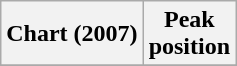<table class="wikitable plainrowheaders" style="text-align:center">
<tr>
<th scope="col">Chart (2007)</th>
<th scope="col">Peak<br>position</th>
</tr>
<tr>
</tr>
</table>
